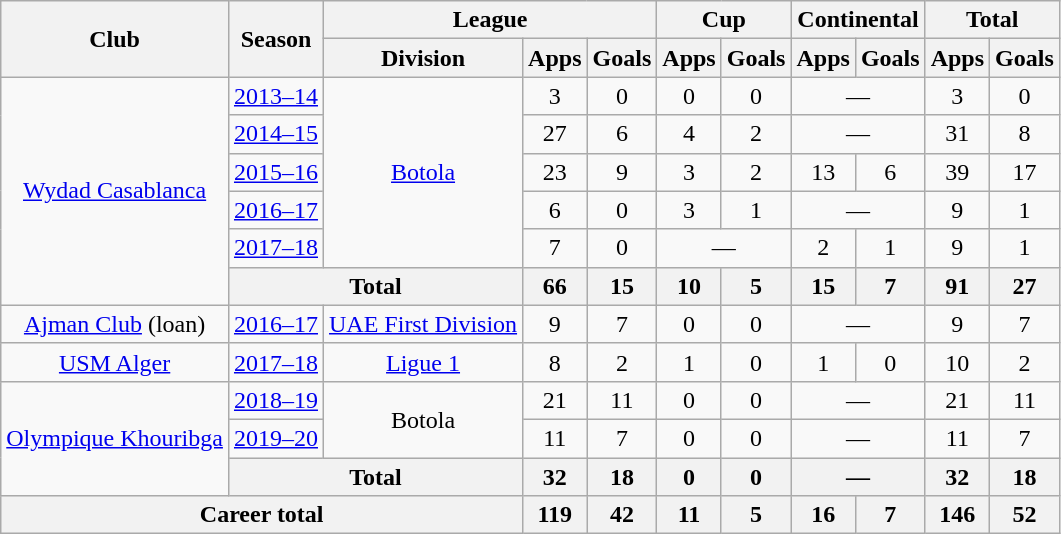<table class="wikitable" style="text-align:center">
<tr>
<th rowspan="2">Club</th>
<th rowspan="2">Season</th>
<th colspan=3>League</th>
<th colspan="2">Cup</th>
<th colspan="2">Continental</th>
<th colspan="2">Total</th>
</tr>
<tr>
<th>Division</th>
<th>Apps</th>
<th>Goals</th>
<th>Apps</th>
<th>Goals</th>
<th>Apps</th>
<th>Goals</th>
<th>Apps</th>
<th>Goals</th>
</tr>
<tr>
<td rowspan="6"><a href='#'>Wydad Casablanca</a></td>
<td><a href='#'>2013–14</a></td>
<td rowspan="5"><a href='#'>Botola</a></td>
<td>3</td>
<td>0</td>
<td>0</td>
<td>0</td>
<td colspan="2">—</td>
<td>3</td>
<td>0</td>
</tr>
<tr>
<td><a href='#'>2014–15</a></td>
<td>27</td>
<td>6</td>
<td>4</td>
<td>2</td>
<td colspan="2">—</td>
<td>31</td>
<td>8</td>
</tr>
<tr>
<td><a href='#'>2015–16</a></td>
<td>23</td>
<td>9</td>
<td>3</td>
<td>2</td>
<td>13</td>
<td>6</td>
<td>39</td>
<td>17</td>
</tr>
<tr>
<td><a href='#'>2016–17</a></td>
<td>6</td>
<td>0</td>
<td>3</td>
<td>1</td>
<td colspan="2">—</td>
<td>9</td>
<td>1</td>
</tr>
<tr>
<td><a href='#'>2017–18</a></td>
<td>7</td>
<td>0</td>
<td colspan="2">—</td>
<td>2</td>
<td>1</td>
<td>9</td>
<td>1</td>
</tr>
<tr>
<th colspan="2">Total</th>
<th>66</th>
<th>15</th>
<th>10</th>
<th>5</th>
<th>15</th>
<th>7</th>
<th>91</th>
<th>27</th>
</tr>
<tr>
<td><a href='#'>Ajman Club</a> (loan)</td>
<td><a href='#'>2016–17</a></td>
<td><a href='#'>UAE First Division</a></td>
<td>9</td>
<td>7</td>
<td>0</td>
<td>0</td>
<td colspan="2">—</td>
<td>9</td>
<td>7</td>
</tr>
<tr>
<td><a href='#'>USM Alger</a></td>
<td><a href='#'>2017–18</a></td>
<td><a href='#'>Ligue 1</a></td>
<td>8</td>
<td>2</td>
<td>1</td>
<td>0</td>
<td>1</td>
<td>0</td>
<td>10</td>
<td>2</td>
</tr>
<tr>
<td rowspan="3"><a href='#'>Olympique Khouribga</a></td>
<td><a href='#'>2018–19</a></td>
<td rowspan="2">Botola</td>
<td>21</td>
<td>11</td>
<td>0</td>
<td>0</td>
<td colspan="2">—</td>
<td>21</td>
<td>11</td>
</tr>
<tr>
<td><a href='#'>2019–20</a></td>
<td>11</td>
<td>7</td>
<td>0</td>
<td>0</td>
<td colspan="2">—</td>
<td>11</td>
<td>7</td>
</tr>
<tr>
<th colspan="2">Total</th>
<th>32</th>
<th>18</th>
<th>0</th>
<th>0</th>
<th colspan="2">—</th>
<th>32</th>
<th>18</th>
</tr>
<tr>
<th colspan="3">Career total</th>
<th>119</th>
<th>42</th>
<th>11</th>
<th>5</th>
<th>16</th>
<th>7</th>
<th>146</th>
<th>52</th>
</tr>
</table>
